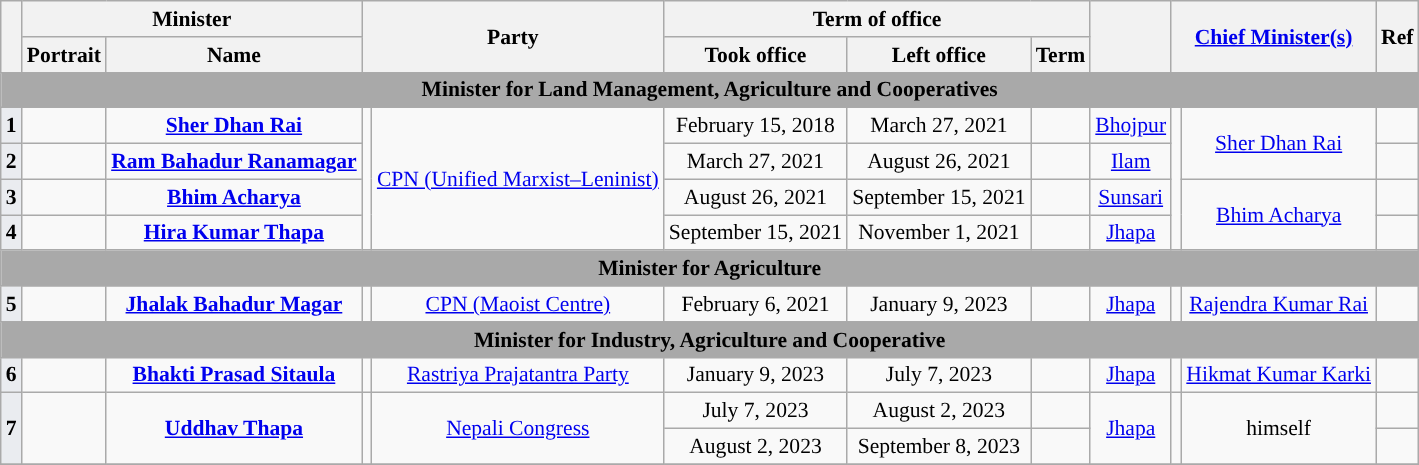<table class="wikitable" style="font-size: 90%; text-align:center;">
<tr>
<th rowspan="2"></th>
<th colspan="2">Minister</th>
<th colspan="2" rowspan="2">Party</th>
<th colspan="3">Term of office</th>
<th rowspan="2"></th>
<th colspan="2" rowspan="2"><a href='#'>Chief Minister(s)</a></th>
<th rowspan="2">Ref</th>
</tr>
<tr>
<th>Portrait</th>
<th>Name</th>
<th>Took office</th>
<th>Left office</th>
<th>Term</th>
</tr>
<tr>
<td colspan="12" bgcolor="darkgrey"><strong>Minister for Land Management, Agriculture and Cooperatives</strong></td>
</tr>
<tr>
<th style="background-color:#EAECF0;">1</th>
<td></td>
<td><strong><a href='#'>Sher Dhan Rai</a></strong></td>
<td rowspan="4"></td>
<td rowspan="4"><a href='#'>CPN (Unified Marxist–Leninist)</a></td>
<td>February 15, 2018</td>
<td>March 27, 2021</td>
<td></td>
<td><a href='#'>Bhojpur</a></td>
<td rowspan="4"></td>
<td rowspan="2"><a href='#'>Sher Dhan Rai</a></td>
<td></td>
</tr>
<tr>
<th style="background-color:#EAECF0;">2</th>
<td></td>
<td align="center" scope="row" style="font-weight:normal;"><strong><a href='#'>Ram Bahadur Ranamagar</a></strong></td>
<td>March 27, 2021</td>
<td>August 26, 2021</td>
<td></td>
<td><a href='#'>Ilam</a></td>
<td></td>
</tr>
<tr>
<th style="background-color:#EAECF0;">3</th>
<td></td>
<td align="center" scope="row" style="font-weight:normal;"><strong><a href='#'>Bhim Acharya</a></strong></td>
<td>August 26, 2021</td>
<td>September 15, 2021</td>
<td></td>
<td><a href='#'>Sunsari</a></td>
<td rowspan="2"><a href='#'>Bhim Acharya</a></td>
<td></td>
</tr>
<tr>
<th style="background-color:#EAECF0;">4</th>
<td></td>
<td align="center" scope="row" style="font-weight:normal;"><strong><a href='#'>Hira Kumar Thapa</a></strong></td>
<td>September 15, 2021</td>
<td>November 1, 2021</td>
<td></td>
<td><a href='#'>Jhapa</a></td>
<td></td>
</tr>
<tr>
<td colspan="12" bgcolor="darkgrey"><strong>Minister for Agriculture</strong></td>
</tr>
<tr>
<th style="background-color:#EAECF0;">5</th>
<td></td>
<td align="center" scope="row" style="font-weight:normal;"><strong><a href='#'>Jhalak Bahadur Magar</a></strong></td>
<td></td>
<td><a href='#'>CPN (Maoist Centre)</a></td>
<td>February 6, 2021</td>
<td>January 9, 2023</td>
<td></td>
<td><a href='#'>Jhapa</a></td>
<td></td>
<td><a href='#'>Rajendra Kumar Rai</a></td>
<td></td>
</tr>
<tr>
<td colspan="12" bgcolor="darkgrey"><strong>Minister for Industry, Agriculture and Cooperative</strong></td>
</tr>
<tr>
<th style="background-color:#EAECF0;">6</th>
<td></td>
<td align="center" scope="row" style="font-weight:normal;"><strong><a href='#'>Bhakti Prasad Sitaula</a></strong></td>
<td></td>
<td><a href='#'>Rastriya Prajatantra Party</a></td>
<td>January 9, 2023</td>
<td>July 7, 2023</td>
<td></td>
<td><a href='#'>Jhapa</a></td>
<td></td>
<td><a href='#'>Hikmat Kumar Karki</a></td>
<td></td>
</tr>
<tr>
<th rowspan="2"  style="background-color:#EAECF0;">7</th>
<td rowspan="2"></td>
<td rowspan="2"><strong><a href='#'>Uddhav Thapa</a></strong></td>
<td rowspan="2"></td>
<td rowspan="2"><a href='#'>Nepali Congress</a></td>
<td>July 7, 2023</td>
<td>August 2, 2023</td>
<td></td>
<td rowspan="2"><a href='#'>Jhapa</a></td>
<td rowspan="2"></td>
<td rowspan="2">himself</td>
<td></td>
</tr>
<tr>
<td>August 2, 2023</td>
<td>September 8, 2023</td>
<td></td>
<td></td>
</tr>
<tr>
</tr>
</table>
